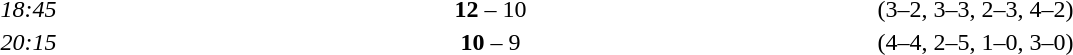<table style="text-align:center">
<tr>
<th width=100></th>
<th width=200></th>
<th width=100></th>
<th width=200></th>
</tr>
<tr>
<td><em>18:45</em></td>
<td align=right><strong></strong></td>
<td><strong>12</strong> – 10</td>
<td align=left></td>
<td>(3–2, 3–3, 2–3, 4–2)</td>
</tr>
<tr>
<td><em>20:15</em></td>
<td align=right><strong></strong></td>
<td><strong>10</strong> –  9</td>
<td align=left></td>
<td>(4–4, 2–5, 1–0, 3–0)</td>
</tr>
</table>
